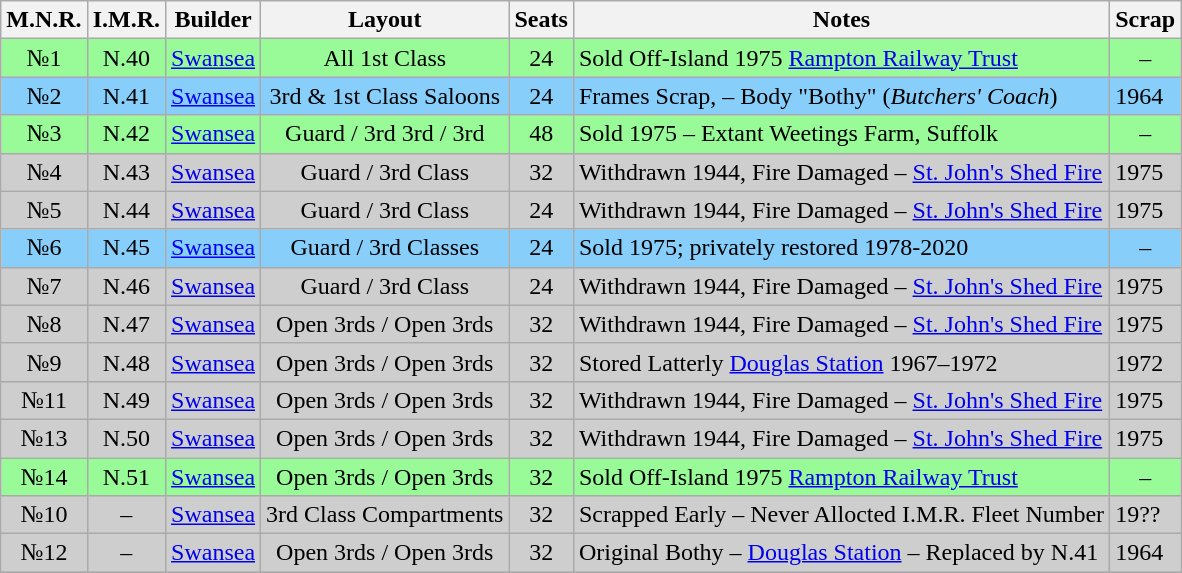<table class="wikitable">
<tr>
<th>M.N.R.</th>
<th>I.M.R.</th>
<th>Builder</th>
<th>Layout</th>
<th>Seats</th>
<th>Notes</th>
<th>Scrap</th>
</tr>
<tr bgcolor=#98fb98>
<td align="center">№1</td>
<td align="center">N.40</td>
<td align="center"><a href='#'>Swansea</a></td>
<td align="center">All 1st Class</td>
<td align="center">24</td>
<td>Sold Off-Island 1975 <a href='#'>Rampton Railway Trust</a></td>
<td align="center">–</td>
</tr>
<tr bgcolor=#87cefa>
<td align="center">№2</td>
<td align="center">N.41</td>
<td align="center"><a href='#'>Swansea</a></td>
<td align="center">3rd & 1st Class Saloons</td>
<td align="center">24</td>
<td>Frames Scrap, – Body "Bothy" (<em>Butchers' Coach</em>)</td>
<td>1964</td>
</tr>
<tr bgcolor=#98fb98>
<td align="center">№3</td>
<td align="center">N.42</td>
<td align="center"><a href='#'>Swansea</a></td>
<td align="center">Guard / 3rd 3rd / 3rd</td>
<td align="center">48</td>
<td>Sold 1975 – Extant Weetings Farm, Suffolk</td>
<td align="center">–</td>
</tr>
<tr bgcolor=#cecece>
<td align="center">№4</td>
<td align="center">N.43</td>
<td align="center"><a href='#'>Swansea</a></td>
<td align="center">Guard / 3rd Class</td>
<td align="center">32</td>
<td>Withdrawn 1944, Fire Damaged – <a href='#'>St. John's Shed Fire</a></td>
<td>1975</td>
</tr>
<tr bgcolor=#cecece>
<td align="center">№5</td>
<td align="center">N.44</td>
<td align="center"><a href='#'>Swansea</a></td>
<td align="center">Guard / 3rd Class</td>
<td align="center">24</td>
<td>Withdrawn 1944, Fire Damaged – <a href='#'>St. John's Shed Fire</a></td>
<td>1975</td>
</tr>
<tr bgcolor=#87cefa>
<td align="center">№6</td>
<td align="center">N.45</td>
<td align="center"><a href='#'>Swansea</a></td>
<td align="center">Guard / 3rd Classes</td>
<td align="center">24</td>
<td>Sold 1975; privately restored 1978-2020</td>
<td align="center">–</td>
</tr>
<tr bgcolor=#cecece>
<td align="center">№7</td>
<td align="center">N.46</td>
<td align="center"><a href='#'>Swansea</a></td>
<td align="center">Guard / 3rd Class</td>
<td align="center">24</td>
<td>Withdrawn 1944, Fire Damaged – <a href='#'>St. John's Shed Fire</a></td>
<td>1975</td>
</tr>
<tr bgcolor=#cecece>
<td align="center">№8</td>
<td align="center">N.47</td>
<td align="center"><a href='#'>Swansea</a></td>
<td align="center">Open 3rds / Open 3rds</td>
<td align="center">32</td>
<td>Withdrawn 1944, Fire Damaged – <a href='#'>St. John's Shed Fire</a></td>
<td>1975</td>
</tr>
<tr bgcolor=#cecece>
<td align="center">№9</td>
<td align="center">N.48</td>
<td align="center"><a href='#'>Swansea</a></td>
<td align="center">Open 3rds / Open 3rds</td>
<td align="center">32</td>
<td>Stored Latterly <a href='#'>Douglas Station</a> 1967–1972</td>
<td>1972</td>
</tr>
<tr bgcolor=#cecece>
<td align="center">№11</td>
<td align="center">N.49</td>
<td align="center"><a href='#'>Swansea</a></td>
<td align="center">Open 3rds / Open 3rds</td>
<td align="center">32</td>
<td>Withdrawn 1944, Fire Damaged – <a href='#'>St. John's Shed Fire</a></td>
<td>1975</td>
</tr>
<tr bgcolor=#cecece>
<td align="center">№13</td>
<td align="center">N.50</td>
<td align="center"><a href='#'>Swansea</a></td>
<td align="center">Open 3rds / Open 3rds</td>
<td align="center">32</td>
<td>Withdrawn 1944, Fire Damaged – <a href='#'>St. John's Shed Fire</a></td>
<td>1975</td>
</tr>
<tr bgcolor=#98fb98>
<td align="center">№14</td>
<td align="center">N.51</td>
<td align="center"><a href='#'>Swansea</a></td>
<td align="center">Open 3rds / Open 3rds</td>
<td align="center">32</td>
<td>Sold Off-Island 1975 <a href='#'>Rampton Railway Trust</a></td>
<td align="center">–</td>
</tr>
<tr bgcolor=#cecece>
<td align="center">№10</td>
<td align="center">–</td>
<td align="center"><a href='#'>Swansea</a></td>
<td align="center">3rd Class Compartments</td>
<td align="center">32</td>
<td>Scrapped Early – Never Allocted I.M.R. Fleet Number</td>
<td>19??</td>
</tr>
<tr bgcolor=#cecece>
<td align="center">№12</td>
<td align="center">–</td>
<td align="center"><a href='#'>Swansea</a></td>
<td align="center">Open 3rds / Open 3rds</td>
<td align="center">32</td>
<td>Original Bothy – <a href='#'>Douglas Station</a> – Replaced by N.41</td>
<td>1964</td>
</tr>
<tr>
</tr>
</table>
